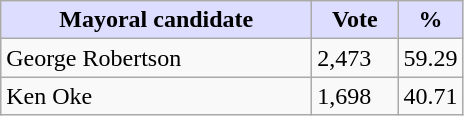<table class="wikitable">
<tr>
<th style="background:#ddf; width:200px;">Mayoral candidate </th>
<th style="background:#ddf; width:50px;">Vote</th>
<th style="background:#ddf; width:30px;">%</th>
</tr>
<tr>
<td>George Robertson</td>
<td>2,473</td>
<td>59.29</td>
</tr>
<tr>
<td>Ken Oke</td>
<td>1,698</td>
<td>40.71</td>
</tr>
</table>
